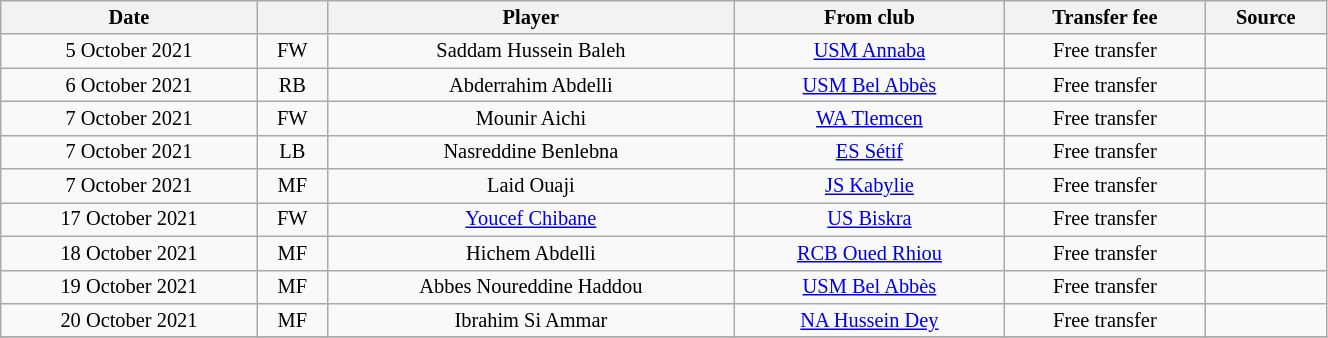<table class="wikitable sortable" style="width:70%; text-align:center; font-size:85%; text-align:centre;">
<tr>
<th>Date</th>
<th></th>
<th>Player</th>
<th>From club</th>
<th>Transfer fee</th>
<th>Source</th>
</tr>
<tr>
<td>5 October 2021</td>
<td>FW</td>
<td> Saddam Hussein Baleh</td>
<td><a href='#'>USM Annaba</a></td>
<td>Free transfer</td>
<td></td>
</tr>
<tr>
<td>6 October 2021</td>
<td>RB</td>
<td> Abderrahim Abdelli</td>
<td><a href='#'>USM Bel Abbès</a></td>
<td>Free transfer</td>
<td></td>
</tr>
<tr>
<td>7 October 2021</td>
<td>FW</td>
<td> Mounir Aichi</td>
<td><a href='#'>WA Tlemcen</a></td>
<td>Free transfer</td>
<td></td>
</tr>
<tr>
<td>7 October 2021</td>
<td>LB</td>
<td> Nasreddine Benlebna</td>
<td><a href='#'>ES Sétif</a></td>
<td>Free transfer</td>
<td></td>
</tr>
<tr>
<td>7 October 2021</td>
<td>MF</td>
<td> Laid Ouaji</td>
<td><a href='#'>JS Kabylie</a></td>
<td>Free transfer</td>
<td></td>
</tr>
<tr>
<td>17 October 2021</td>
<td>FW</td>
<td> <a href='#'>Youcef Chibane</a></td>
<td><a href='#'>US Biskra</a></td>
<td>Free transfer</td>
<td></td>
</tr>
<tr>
<td>18 October 2021</td>
<td>MF</td>
<td> Hichem Abdelli</td>
<td><a href='#'>RCB Oued Rhiou</a></td>
<td>Free transfer</td>
<td></td>
</tr>
<tr>
<td>19 October 2021</td>
<td>MF</td>
<td> Abbes Noureddine Haddou</td>
<td><a href='#'>USM Bel Abbès</a></td>
<td>Free transfer</td>
<td></td>
</tr>
<tr>
<td>20 October 2021</td>
<td>MF</td>
<td> Ibrahim Si Ammar</td>
<td><a href='#'>NA Hussein Dey</a></td>
<td>Free transfer</td>
<td></td>
</tr>
<tr>
</tr>
</table>
